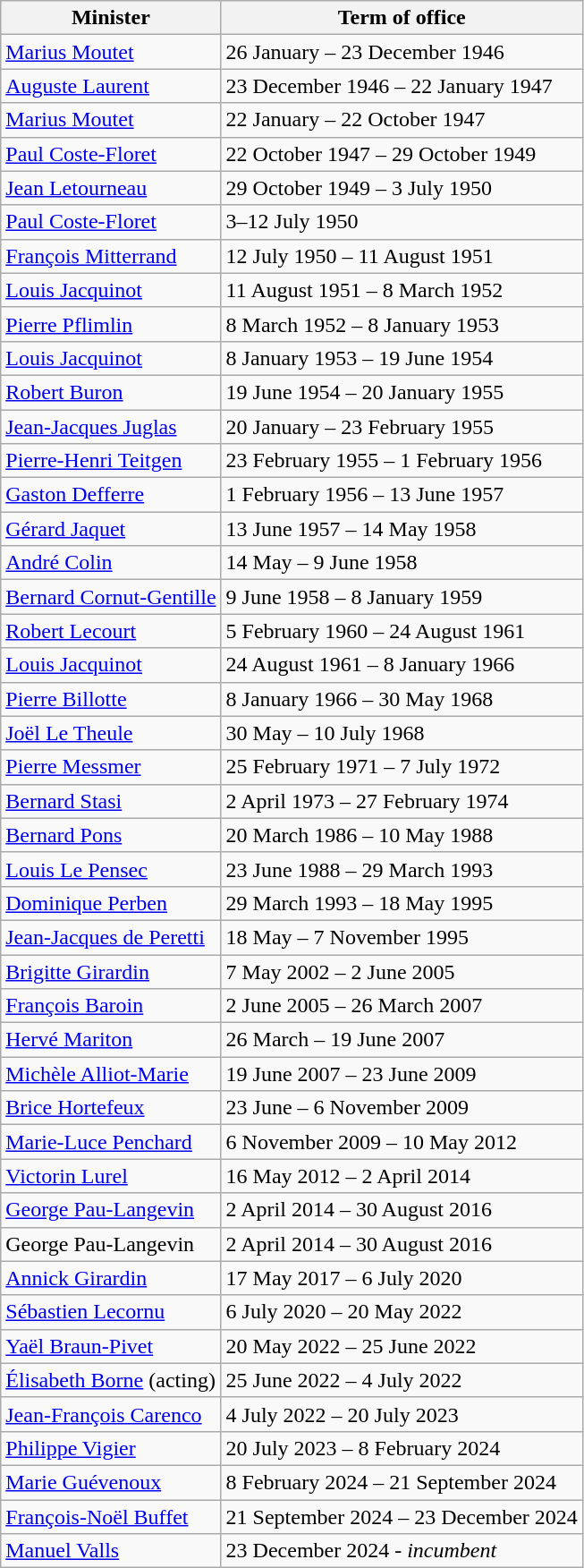<table class=wikitable>
<tr>
<th>Minister</th>
<th>Term of office</th>
</tr>
<tr>
<td><a href='#'>Marius Moutet</a></td>
<td>26 January – 23 December 1946</td>
</tr>
<tr>
<td><a href='#'>Auguste Laurent</a></td>
<td>23 December 1946 – 22 January 1947</td>
</tr>
<tr>
<td><a href='#'>Marius Moutet</a></td>
<td>22 January – 22 October 1947</td>
</tr>
<tr>
<td><a href='#'>Paul Coste-Floret</a></td>
<td>22 October 1947 – 29 October 1949</td>
</tr>
<tr>
<td><a href='#'>Jean Letourneau</a></td>
<td>29 October 1949 – 3 July 1950</td>
</tr>
<tr>
<td><a href='#'>Paul Coste-Floret</a></td>
<td>3–12 July 1950</td>
</tr>
<tr>
<td><a href='#'>François Mitterrand</a></td>
<td>12 July 1950 – 11 August 1951</td>
</tr>
<tr>
<td><a href='#'>Louis Jacquinot</a></td>
<td>11 August 1951 – 8 March 1952</td>
</tr>
<tr>
<td><a href='#'>Pierre Pflimlin</a></td>
<td>8 March 1952 – 8 January 1953</td>
</tr>
<tr>
<td><a href='#'>Louis Jacquinot</a></td>
<td>8 January 1953 – 19 June 1954</td>
</tr>
<tr>
<td><a href='#'>Robert Buron</a></td>
<td>19 June 1954 – 20 January 1955</td>
</tr>
<tr>
<td><a href='#'>Jean-Jacques Juglas</a></td>
<td>20 January – 23 February 1955</td>
</tr>
<tr>
<td><a href='#'>Pierre-Henri Teitgen</a></td>
<td>23 February 1955 – 1 February 1956</td>
</tr>
<tr>
<td><a href='#'>Gaston Defferre</a></td>
<td>1 February 1956 – 13 June 1957</td>
</tr>
<tr>
<td><a href='#'>Gérard Jaquet</a></td>
<td>13 June 1957 – 14 May 1958</td>
</tr>
<tr>
<td><a href='#'>André Colin</a></td>
<td>14 May – 9 June 1958</td>
</tr>
<tr>
<td><a href='#'>Bernard Cornut-Gentille</a></td>
<td>9 June 1958 – 8 January 1959</td>
</tr>
<tr>
<td><a href='#'>Robert Lecourt</a></td>
<td>5 February 1960 – 24 August 1961</td>
</tr>
<tr>
<td><a href='#'>Louis Jacquinot</a></td>
<td>24 August 1961 – 8 January 1966</td>
</tr>
<tr>
<td><a href='#'>Pierre Billotte</a></td>
<td>8 January 1966 – 30 May 1968</td>
</tr>
<tr>
<td><a href='#'>Joël Le Theule</a></td>
<td>30 May – 10 July 1968</td>
</tr>
<tr>
<td><a href='#'>Pierre Messmer</a></td>
<td>25 February 1971 – 7 July 1972</td>
</tr>
<tr>
<td><a href='#'>Bernard Stasi</a></td>
<td>2 April 1973 – 27 February 1974</td>
</tr>
<tr>
<td><a href='#'>Bernard Pons</a></td>
<td>20 March 1986 – 10 May 1988</td>
</tr>
<tr>
<td><a href='#'>Louis Le Pensec</a></td>
<td>23 June 1988 – 29 March 1993</td>
</tr>
<tr>
<td><a href='#'>Dominique Perben</a></td>
<td>29 March 1993 – 18 May 1995</td>
</tr>
<tr>
<td><a href='#'>Jean-Jacques de Peretti</a></td>
<td>18 May – 7 November 1995</td>
</tr>
<tr>
<td><a href='#'>Brigitte Girardin</a></td>
<td>7 May 2002 – 2 June 2005</td>
</tr>
<tr>
<td><a href='#'>François Baroin</a></td>
<td>2 June 2005 – 26 March 2007</td>
</tr>
<tr>
<td><a href='#'>Hervé Mariton</a></td>
<td>26 March – 19 June 2007</td>
</tr>
<tr>
<td><a href='#'>Michèle Alliot-Marie</a></td>
<td>19 June 2007 – 23 June 2009</td>
</tr>
<tr>
<td><a href='#'>Brice Hortefeux</a></td>
<td>23 June – 6 November 2009</td>
</tr>
<tr>
<td><a href='#'>Marie-Luce Penchard</a></td>
<td>6 November 2009 – 10 May 2012</td>
</tr>
<tr>
<td><a href='#'>Victorin Lurel</a></td>
<td>16 May 2012 – 2 April 2014</td>
</tr>
<tr>
<td><a href='#'>George Pau-Langevin</a></td>
<td>2 April 2014 – 30 August 2016</td>
</tr>
<tr>
<td>George Pau-Langevin</td>
<td>2 April 2014 – 30 August 2016</td>
</tr>
<tr>
<td><a href='#'>Annick Girardin</a></td>
<td>17 May 2017 – 6 July 2020</td>
</tr>
<tr>
<td><a href='#'>Sébastien Lecornu</a></td>
<td>6 July 2020 – 20 May 2022</td>
</tr>
<tr>
<td><a href='#'>Yaël Braun-Pivet</a></td>
<td>20 May 2022 – 25 June 2022</td>
</tr>
<tr>
<td><a href='#'>Élisabeth Borne</a> (acting)</td>
<td>25 June 2022 – 4 July 2022</td>
</tr>
<tr>
<td><a href='#'>Jean-François Carenco</a></td>
<td>4 July 2022 – 20 July 2023</td>
</tr>
<tr>
<td><a href='#'>Philippe Vigier</a></td>
<td>20 July 2023 – 8 February 2024</td>
</tr>
<tr>
<td><a href='#'>Marie Guévenoux</a></td>
<td>8 February 2024 – 21 September 2024</td>
</tr>
<tr>
<td><a href='#'>François-Noël Buffet</a></td>
<td>21 September 2024 – 23 December 2024</td>
</tr>
<tr>
<td><a href='#'>Manuel Valls</a></td>
<td>23 December 2024 - <em>incumbent</em></td>
</tr>
</table>
